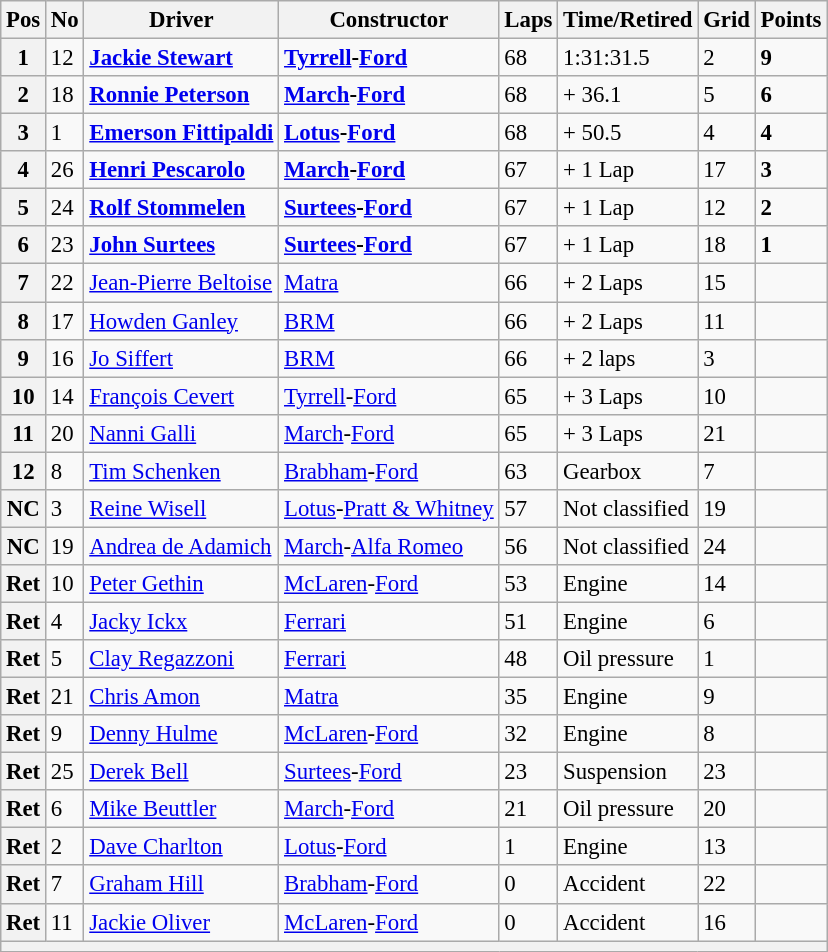<table class="wikitable" style="font-size: 95%;">
<tr>
<th>Pos</th>
<th>No</th>
<th>Driver</th>
<th>Constructor</th>
<th>Laps</th>
<th>Time/Retired</th>
<th>Grid</th>
<th>Points</th>
</tr>
<tr>
<th>1</th>
<td>12</td>
<td> <strong><a href='#'>Jackie Stewart</a></strong></td>
<td><strong><a href='#'>Tyrrell</a>-<a href='#'>Ford</a></strong></td>
<td>68</td>
<td>1:31:31.5</td>
<td>2</td>
<td><strong>9</strong></td>
</tr>
<tr>
<th>2</th>
<td>18</td>
<td> <strong><a href='#'>Ronnie Peterson</a></strong></td>
<td><strong><a href='#'>March</a>-<a href='#'>Ford</a></strong></td>
<td>68</td>
<td>+ 36.1</td>
<td>5</td>
<td><strong>6</strong></td>
</tr>
<tr>
<th>3</th>
<td>1</td>
<td> <strong><a href='#'>Emerson Fittipaldi</a></strong></td>
<td><strong><a href='#'>Lotus</a>-<a href='#'>Ford</a></strong></td>
<td>68</td>
<td>+ 50.5</td>
<td>4</td>
<td><strong>4</strong></td>
</tr>
<tr>
<th>4</th>
<td>26</td>
<td> <strong><a href='#'>Henri Pescarolo</a></strong></td>
<td><strong><a href='#'>March</a>-<a href='#'>Ford</a></strong></td>
<td>67</td>
<td>+ 1 Lap</td>
<td>17</td>
<td><strong>3</strong></td>
</tr>
<tr>
<th>5</th>
<td>24</td>
<td> <strong><a href='#'>Rolf Stommelen</a></strong></td>
<td><strong><a href='#'>Surtees</a>-<a href='#'>Ford</a></strong></td>
<td>67</td>
<td>+ 1 Lap</td>
<td>12</td>
<td><strong>2</strong></td>
</tr>
<tr>
<th>6</th>
<td>23</td>
<td> <strong><a href='#'>John Surtees</a></strong></td>
<td><strong><a href='#'>Surtees</a>-<a href='#'>Ford</a></strong></td>
<td>67</td>
<td>+ 1 Lap</td>
<td>18</td>
<td><strong>1</strong></td>
</tr>
<tr>
<th>7</th>
<td>22</td>
<td> <a href='#'>Jean-Pierre Beltoise</a></td>
<td><a href='#'>Matra</a></td>
<td>66</td>
<td>+ 2 Laps</td>
<td>15</td>
<td> </td>
</tr>
<tr>
<th>8</th>
<td>17</td>
<td> <a href='#'>Howden Ganley</a></td>
<td><a href='#'>BRM</a></td>
<td>66</td>
<td>+ 2 Laps</td>
<td>11</td>
<td> </td>
</tr>
<tr>
<th>9</th>
<td>16</td>
<td> <a href='#'>Jo Siffert</a></td>
<td><a href='#'>BRM</a></td>
<td>66</td>
<td>+ 2 laps</td>
<td>3</td>
<td> </td>
</tr>
<tr>
<th>10</th>
<td>14</td>
<td> <a href='#'>François Cevert</a></td>
<td><a href='#'>Tyrrell</a>-<a href='#'>Ford</a></td>
<td>65</td>
<td>+ 3 Laps</td>
<td>10</td>
<td> </td>
</tr>
<tr>
<th>11</th>
<td>20</td>
<td> <a href='#'>Nanni Galli</a></td>
<td><a href='#'>March</a>-<a href='#'>Ford</a></td>
<td>65</td>
<td>+ 3 Laps</td>
<td>21</td>
<td> </td>
</tr>
<tr>
<th>12</th>
<td>8</td>
<td> <a href='#'>Tim Schenken</a></td>
<td><a href='#'>Brabham</a>-<a href='#'>Ford</a></td>
<td>63</td>
<td>Gearbox</td>
<td>7</td>
<td> </td>
</tr>
<tr>
<th>NC</th>
<td>3</td>
<td> <a href='#'>Reine Wisell</a></td>
<td><a href='#'>Lotus</a>-<a href='#'>Pratt & Whitney</a></td>
<td>57</td>
<td>Not classified</td>
<td>19</td>
<td> </td>
</tr>
<tr>
<th>NC</th>
<td>19</td>
<td> <a href='#'>Andrea de Adamich</a></td>
<td><a href='#'>March</a>-<a href='#'>Alfa Romeo</a></td>
<td>56</td>
<td>Not classified</td>
<td>24</td>
<td> </td>
</tr>
<tr>
<th>Ret</th>
<td>10</td>
<td> <a href='#'>Peter Gethin</a></td>
<td><a href='#'>McLaren</a>-<a href='#'>Ford</a></td>
<td>53</td>
<td>Engine</td>
<td>14</td>
<td> </td>
</tr>
<tr>
<th>Ret</th>
<td>4</td>
<td> <a href='#'>Jacky Ickx</a></td>
<td><a href='#'>Ferrari</a></td>
<td>51</td>
<td>Engine</td>
<td>6</td>
<td> </td>
</tr>
<tr>
<th>Ret</th>
<td>5</td>
<td> <a href='#'>Clay Regazzoni</a></td>
<td><a href='#'>Ferrari</a></td>
<td>48</td>
<td>Oil pressure</td>
<td>1</td>
<td> </td>
</tr>
<tr>
<th>Ret</th>
<td>21</td>
<td> <a href='#'>Chris Amon</a></td>
<td><a href='#'>Matra</a></td>
<td>35</td>
<td>Engine</td>
<td>9</td>
<td> </td>
</tr>
<tr>
<th>Ret</th>
<td>9</td>
<td> <a href='#'>Denny Hulme</a></td>
<td><a href='#'>McLaren</a>-<a href='#'>Ford</a></td>
<td>32</td>
<td>Engine</td>
<td>8</td>
<td> </td>
</tr>
<tr>
<th>Ret</th>
<td>25</td>
<td> <a href='#'>Derek Bell</a></td>
<td><a href='#'>Surtees</a>-<a href='#'>Ford</a></td>
<td>23</td>
<td>Suspension</td>
<td>23</td>
<td> </td>
</tr>
<tr>
<th>Ret</th>
<td>6</td>
<td> <a href='#'>Mike Beuttler</a></td>
<td><a href='#'>March</a>-<a href='#'>Ford</a></td>
<td>21</td>
<td>Oil pressure</td>
<td>20</td>
<td> </td>
</tr>
<tr>
<th>Ret</th>
<td>2</td>
<td> <a href='#'>Dave Charlton</a></td>
<td><a href='#'>Lotus</a>-<a href='#'>Ford</a></td>
<td>1</td>
<td>Engine</td>
<td>13</td>
<td> </td>
</tr>
<tr>
<th>Ret</th>
<td>7</td>
<td> <a href='#'>Graham Hill</a></td>
<td><a href='#'>Brabham</a>-<a href='#'>Ford</a></td>
<td>0</td>
<td>Accident</td>
<td>22</td>
<td> </td>
</tr>
<tr>
<th>Ret</th>
<td>11</td>
<td> <a href='#'>Jackie Oliver</a></td>
<td><a href='#'>McLaren</a>-<a href='#'>Ford</a></td>
<td>0</td>
<td>Accident</td>
<td>16</td>
<td> </td>
</tr>
<tr>
<th colspan="8"></th>
</tr>
</table>
